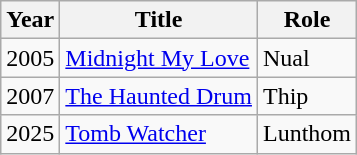<table class="wikitable">
<tr>
<th>Year</th>
<th>Title</th>
<th>Role</th>
</tr>
<tr>
<td>2005</td>
<td><a href='#'>Midnight My Love</a></td>
<td>Nual</td>
</tr>
<tr>
<td>2007</td>
<td><a href='#'>The Haunted Drum</a></td>
<td>Thip</td>
</tr>
<tr>
<td>2025</td>
<td><a href='#'>Tomb Watcher</a></td>
<td>Lunthom</td>
</tr>
</table>
